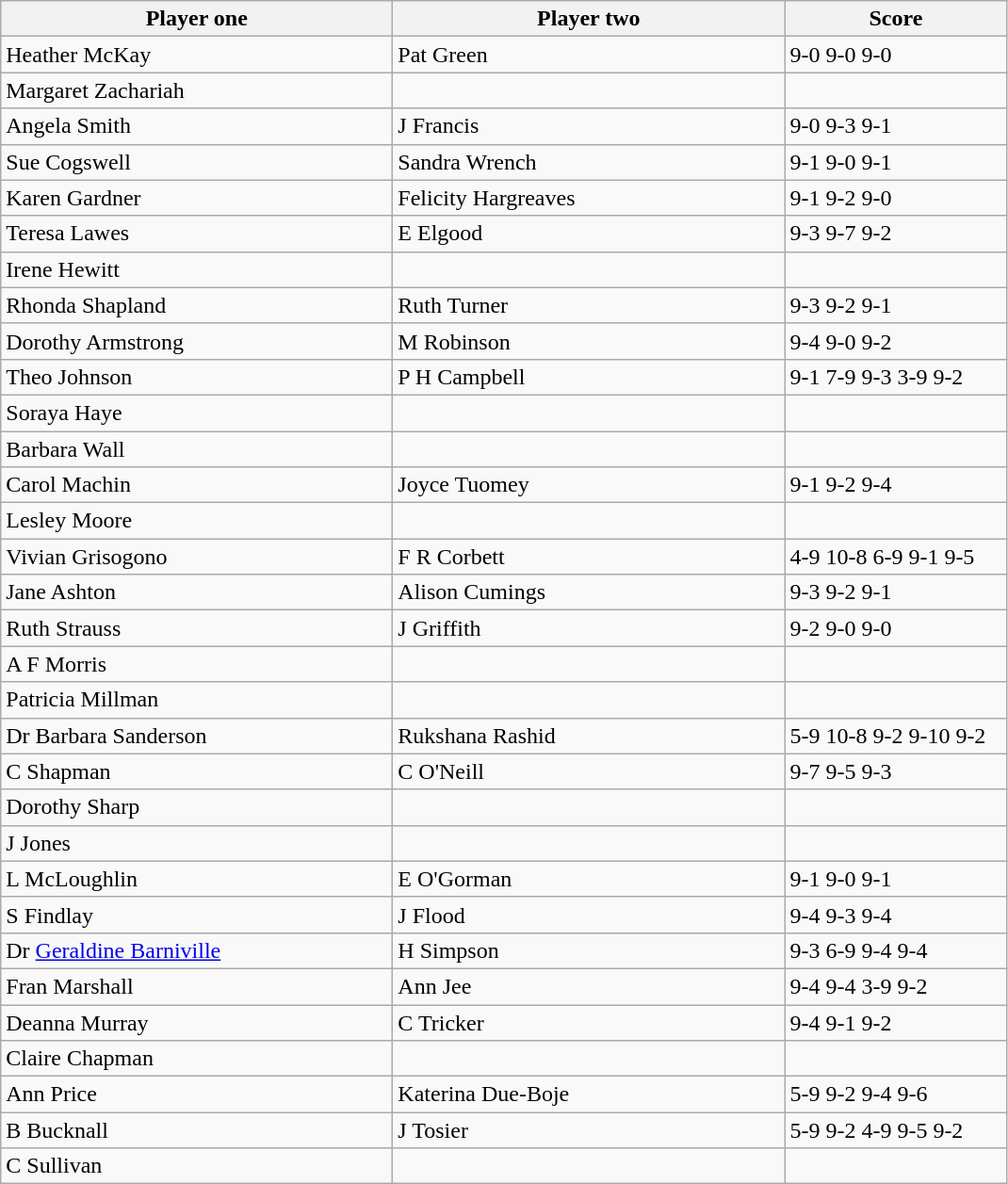<table class="wikitable">
<tr>
<th width=270>Player one</th>
<th width=270>Player two</th>
<th width=150>Score</th>
</tr>
<tr>
<td>Heather McKay</td>
<td>Pat Green</td>
<td>9-0 9-0 9-0</td>
</tr>
<tr>
<td>Margaret Zachariah</td>
<td></td>
<td></td>
</tr>
<tr>
<td>Angela Smith</td>
<td>J Francis</td>
<td>9-0 9-3 9-1</td>
</tr>
<tr>
<td>Sue Cogswell</td>
<td>Sandra Wrench</td>
<td>9-1 9-0 9-1</td>
</tr>
<tr>
<td>Karen Gardner</td>
<td>Felicity Hargreaves</td>
<td>9-1 9-2 9-0</td>
</tr>
<tr>
<td>Teresa Lawes</td>
<td>E Elgood</td>
<td>9-3 9-7 9-2</td>
</tr>
<tr>
<td>Irene Hewitt</td>
<td></td>
<td></td>
</tr>
<tr>
<td>Rhonda Shapland</td>
<td>Ruth Turner</td>
<td>9-3 9-2 9-1</td>
</tr>
<tr>
<td>Dorothy Armstrong</td>
<td>M Robinson</td>
<td>9-4 9-0 9-2</td>
</tr>
<tr>
<td>Theo Johnson</td>
<td>P H Campbell</td>
<td>9-1 7-9 9-3 3-9 9-2</td>
</tr>
<tr>
<td>Soraya Haye</td>
<td></td>
<td></td>
</tr>
<tr>
<td>Barbara Wall</td>
<td></td>
<td></td>
</tr>
<tr>
<td>Carol Machin</td>
<td>Joyce Tuomey</td>
<td>9-1 9-2 9-4</td>
</tr>
<tr>
<td>Lesley Moore</td>
<td></td>
<td></td>
</tr>
<tr>
<td>Vivian Grisogono</td>
<td>F R Corbett</td>
<td>4-9 10-8 6-9 9-1 9-5</td>
</tr>
<tr>
<td>Jane Ashton</td>
<td>Alison Cumings</td>
<td>9-3 9-2 9-1</td>
</tr>
<tr>
<td>Ruth Strauss</td>
<td>J Griffith</td>
<td>9-2 9-0 9-0</td>
</tr>
<tr>
<td>A F Morris</td>
<td></td>
<td></td>
</tr>
<tr>
<td>Patricia Millman</td>
<td></td>
<td></td>
</tr>
<tr>
<td> Dr Barbara Sanderson</td>
<td>Rukshana Rashid</td>
<td>5-9 10-8 9-2 9-10 9-2</td>
</tr>
<tr>
<td>C Shapman</td>
<td>C O'Neill</td>
<td>9-7 9-5 9-3</td>
</tr>
<tr>
<td>Dorothy Sharp</td>
<td></td>
<td></td>
</tr>
<tr>
<td>J Jones</td>
<td></td>
<td></td>
</tr>
<tr>
<td>L McLoughlin</td>
<td>E O'Gorman</td>
<td>9-1 9-0 9-1</td>
</tr>
<tr>
<td>S Findlay</td>
<td>J Flood</td>
<td>9-4 9-3 9-4</td>
</tr>
<tr>
<td> Dr <a href='#'>Geraldine Barniville</a></td>
<td>H Simpson</td>
<td>9-3 6-9 9-4 9-4</td>
</tr>
<tr>
<td>Fran Marshall</td>
<td>Ann Jee</td>
<td>9-4 9-4 3-9 9-2</td>
</tr>
<tr>
<td>Deanna Murray</td>
<td>C Tricker</td>
<td>9-4 9-1 9-2</td>
</tr>
<tr>
<td>Claire Chapman</td>
<td></td>
<td></td>
</tr>
<tr>
<td>Ann Price</td>
<td>Katerina Due-Boje</td>
<td>5-9 9-2 9-4 9-6</td>
</tr>
<tr>
<td>B Bucknall</td>
<td>J Tosier</td>
<td>5-9 9-2 4-9 9-5 9-2</td>
</tr>
<tr>
<td>C Sullivan</td>
<td></td>
<td></td>
</tr>
</table>
